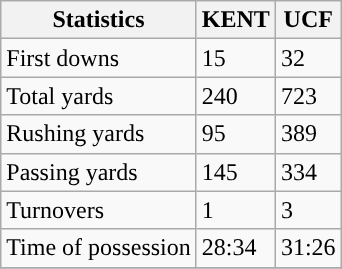<table class="wikitable" style="float: left;">
<tr>
<th>Statistics</th>
<th>KENT</th>
<th>UCF</th>
</tr>
<tr>
<td>First downs</td>
<td>15</td>
<td>32</td>
</tr>
<tr>
<td>Total yards</td>
<td>240</td>
<td>723</td>
</tr>
<tr>
<td>Rushing yards</td>
<td>95</td>
<td>389</td>
</tr>
<tr>
<td>Passing yards</td>
<td>145</td>
<td>334</td>
</tr>
<tr>
<td>Turnovers</td>
<td>1</td>
<td>3</td>
</tr>
<tr>
<td>Time of possession</td>
<td>28:34</td>
<td>31:26</td>
</tr>
<tr>
</tr>
</table>
